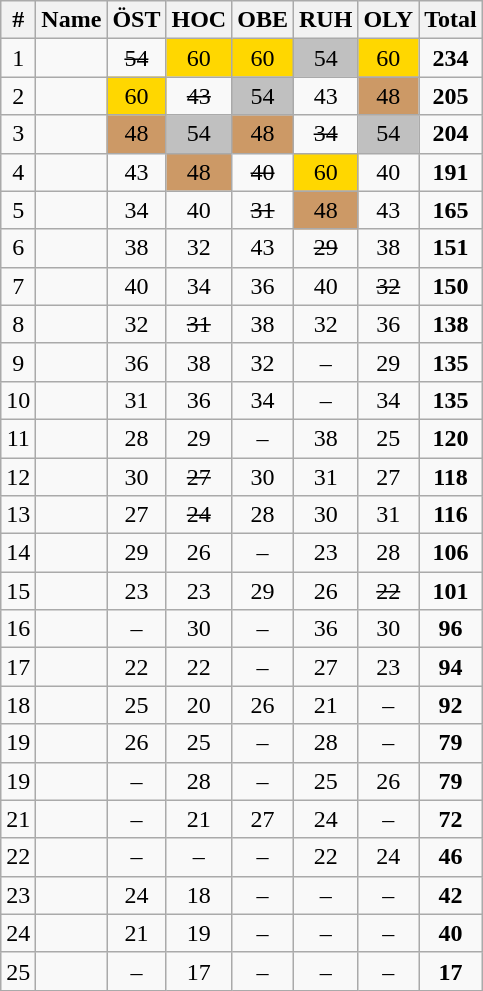<table class="wikitable sortable" style="text-align:center;">
<tr>
<th>#</th>
<th>Name</th>
<th>ÖST</th>
<th>HOC</th>
<th>OBE</th>
<th>RUH</th>
<th>OLY</th>
<th>Total</th>
</tr>
<tr>
<td>1</td>
<td align="left"></td>
<td><s>54</s></td>
<td bgcolor="gold">60</td>
<td bgcolor="gold">60</td>
<td bgcolor="silver">54</td>
<td bgcolor="gold">60</td>
<td><strong>234</strong></td>
</tr>
<tr>
<td>2</td>
<td align="left"></td>
<td bgcolor="gold">60</td>
<td><s>43</s></td>
<td bgcolor="silver">54</td>
<td>43</td>
<td bgcolor=CC9966>48</td>
<td><strong>205</strong></td>
</tr>
<tr>
<td>3</td>
<td align="left"></td>
<td bgcolor=CC9966>48</td>
<td bgcolor="silver">54</td>
<td bgcolor=CC9966>48</td>
<td><s>34</s></td>
<td bgcolor="silver">54</td>
<td><strong>204</strong></td>
</tr>
<tr>
<td>4</td>
<td align="left"></td>
<td>43</td>
<td bgcolor=CC9966>48</td>
<td><s>40</s></td>
<td bgcolor="gold">60</td>
<td>40</td>
<td><strong>191</strong></td>
</tr>
<tr>
<td>5</td>
<td align="left"></td>
<td>34</td>
<td>40</td>
<td><s>31</s></td>
<td bgcolor=CC9966>48</td>
<td>43</td>
<td><strong>165</strong></td>
</tr>
<tr>
<td>6</td>
<td align="left"></td>
<td>38</td>
<td>32</td>
<td>43</td>
<td><s>29</s></td>
<td>38</td>
<td><strong>151</strong></td>
</tr>
<tr>
<td>7</td>
<td align="left"></td>
<td>40</td>
<td>34</td>
<td>36</td>
<td>40</td>
<td><s>32</s></td>
<td><strong>150</strong></td>
</tr>
<tr>
<td>8</td>
<td align="left"></td>
<td>32</td>
<td><s>31</s></td>
<td>38</td>
<td>32</td>
<td>36</td>
<td><strong>138</strong></td>
</tr>
<tr>
<td>9</td>
<td align="left"></td>
<td>36</td>
<td>38</td>
<td>32</td>
<td>–</td>
<td>29</td>
<td><strong>135</strong></td>
</tr>
<tr>
<td>10</td>
<td align="left"></td>
<td>31</td>
<td>36</td>
<td>34</td>
<td>–</td>
<td>34</td>
<td><strong>135</strong></td>
</tr>
<tr>
<td>11</td>
<td align="left"></td>
<td>28</td>
<td>29</td>
<td>–</td>
<td>38</td>
<td>25</td>
<td><strong>120</strong></td>
</tr>
<tr>
<td>12</td>
<td align="left"></td>
<td>30</td>
<td><s>27</s></td>
<td>30</td>
<td>31</td>
<td>27</td>
<td><strong>118</strong></td>
</tr>
<tr>
<td>13</td>
<td align="left"></td>
<td>27</td>
<td><s>24</s></td>
<td>28</td>
<td>30</td>
<td>31</td>
<td><strong>116</strong></td>
</tr>
<tr>
<td>14</td>
<td align="left"></td>
<td>29</td>
<td>26</td>
<td>–</td>
<td>23</td>
<td>28</td>
<td><strong>106</strong></td>
</tr>
<tr>
<td>15</td>
<td align="left"></td>
<td>23</td>
<td>23</td>
<td>29</td>
<td>26</td>
<td><s>22</s></td>
<td><strong>101</strong></td>
</tr>
<tr>
<td>16</td>
<td align="left"></td>
<td>–</td>
<td>30</td>
<td>–</td>
<td>36</td>
<td>30</td>
<td><strong>96</strong></td>
</tr>
<tr>
<td>17</td>
<td align="left"></td>
<td>22</td>
<td>22</td>
<td>–</td>
<td>27</td>
<td>23</td>
<td><strong>94</strong></td>
</tr>
<tr>
<td>18</td>
<td align="left"></td>
<td>25</td>
<td>20</td>
<td>26</td>
<td>21</td>
<td>–</td>
<td><strong>92</strong></td>
</tr>
<tr>
<td>19</td>
<td align="left"></td>
<td>26</td>
<td>25</td>
<td>–</td>
<td>28</td>
<td>–</td>
<td><strong>79</strong></td>
</tr>
<tr>
<td>19</td>
<td align="left"></td>
<td>–</td>
<td>28</td>
<td>–</td>
<td>25</td>
<td>26</td>
<td><strong>79</strong></td>
</tr>
<tr>
<td>21</td>
<td align="left"></td>
<td>–</td>
<td>21</td>
<td>27</td>
<td>24</td>
<td>–</td>
<td><strong>72</strong></td>
</tr>
<tr>
<td>22</td>
<td align="left"></td>
<td>–</td>
<td>–</td>
<td>–</td>
<td>22</td>
<td>24</td>
<td><strong>46</strong></td>
</tr>
<tr>
<td>23</td>
<td align="left"></td>
<td>24</td>
<td>18</td>
<td>–</td>
<td>–</td>
<td>–</td>
<td><strong>42</strong></td>
</tr>
<tr>
<td>24</td>
<td align="left"></td>
<td>21</td>
<td>19</td>
<td>–</td>
<td>–</td>
<td>–</td>
<td><strong>40</strong></td>
</tr>
<tr>
<td>25</td>
<td align="left"></td>
<td>–</td>
<td>17</td>
<td>–</td>
<td>–</td>
<td>–</td>
<td><strong>17</strong></td>
</tr>
</table>
